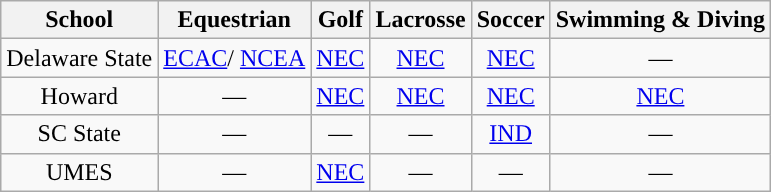<table class="wikitable" style="text-align:center;">
<tr>
<th>School</th>
<th>Equestrian</th>
<th>Golf</th>
<th>Lacrosse</th>
<th>Soccer</th>
<th>Swimming & Diving</th>
</tr>
<tr>
<td>Delaware State</td>
<td><a href='#'>ECAC</a>/ <a href='#'>NCEA</a></td>
<td><a href='#'>NEC</a></td>
<td><a href='#'>NEC</a></td>
<td><a href='#'>NEC</a></td>
<td>—</td>
</tr>
<tr>
<td>Howard</td>
<td>—</td>
<td><a href='#'>NEC</a></td>
<td><a href='#'>NEC</a></td>
<td><a href='#'>NEC</a></td>
<td><a href='#'>NEC</a></td>
</tr>
<tr>
<td>SC State</td>
<td>—</td>
<td>—</td>
<td>—</td>
<td><a href='#'>IND</a></td>
<td>—</td>
</tr>
<tr>
<td>UMES</td>
<td>—</td>
<td><a href='#'>NEC</a></td>
<td>—</td>
<td>—</td>
<td>—</td>
</tr>
</table>
